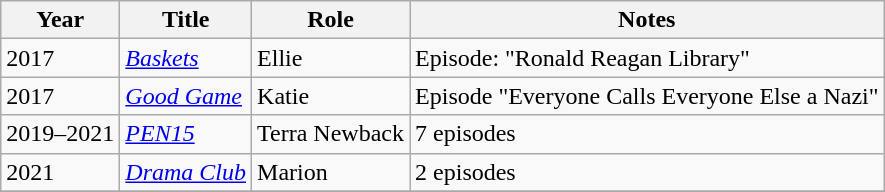<table class="wikitable sortable">
<tr>
<th>Year</th>
<th>Title</th>
<th>Role</th>
<th>Notes</th>
</tr>
<tr>
<td>2017</td>
<td><em><a href='#'>Baskets</a></em></td>
<td>Ellie</td>
<td>Episode: "Ronald Reagan Library"</td>
</tr>
<tr>
<td>2017</td>
<td><em><a href='#'>Good Game</a></em></td>
<td>Katie</td>
<td>Episode "Everyone Calls Everyone Else a Nazi"</td>
</tr>
<tr>
<td>2019–2021</td>
<td><em><a href='#'>PEN15</a></em></td>
<td>Terra Newback</td>
<td>7 episodes</td>
</tr>
<tr>
<td>2021</td>
<td><em><a href='#'>Drama Club</a></em></td>
<td>Marion</td>
<td>2 episodes</td>
</tr>
<tr>
</tr>
</table>
